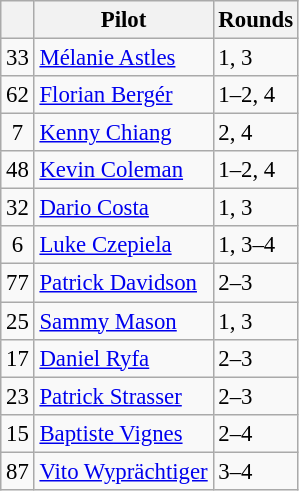<table class="wikitable" style="font-size: 95%;">
<tr>
<th></th>
<th>Pilot</th>
<th>Rounds</th>
</tr>
<tr>
<td align=center>33</td>
<td> <a href='#'>Mélanie Astles</a></td>
<td>1, 3</td>
</tr>
<tr>
<td align=center>62</td>
<td> <a href='#'>Florian Bergér</a></td>
<td>1–2, 4</td>
</tr>
<tr>
<td align=center>7</td>
<td> <a href='#'>Kenny Chiang</a></td>
<td>2, 4</td>
</tr>
<tr>
<td align=center>48</td>
<td> <a href='#'>Kevin Coleman</a></td>
<td>1–2, 4</td>
</tr>
<tr>
<td align=center>32</td>
<td> <a href='#'>Dario Costa</a></td>
<td>1, 3</td>
</tr>
<tr>
<td align=center>6</td>
<td> <a href='#'>Luke Czepiela</a></td>
<td>1, 3–4</td>
</tr>
<tr>
<td align=center>77</td>
<td> <a href='#'>Patrick Davidson</a></td>
<td>2–3</td>
</tr>
<tr>
<td align=center>25</td>
<td> <a href='#'>Sammy Mason</a></td>
<td>1, 3</td>
</tr>
<tr>
<td align=center>17</td>
<td> <a href='#'>Daniel Ryfa</a></td>
<td>2–3</td>
</tr>
<tr>
<td align=center>23</td>
<td> <a href='#'>Patrick Strasser</a></td>
<td>2–3</td>
</tr>
<tr>
<td align=center>15</td>
<td> <a href='#'>Baptiste Vignes</a></td>
<td>2–4</td>
</tr>
<tr>
<td align=center>87</td>
<td> <a href='#'>Vito Wyprächtiger</a></td>
<td>3–4</td>
</tr>
</table>
